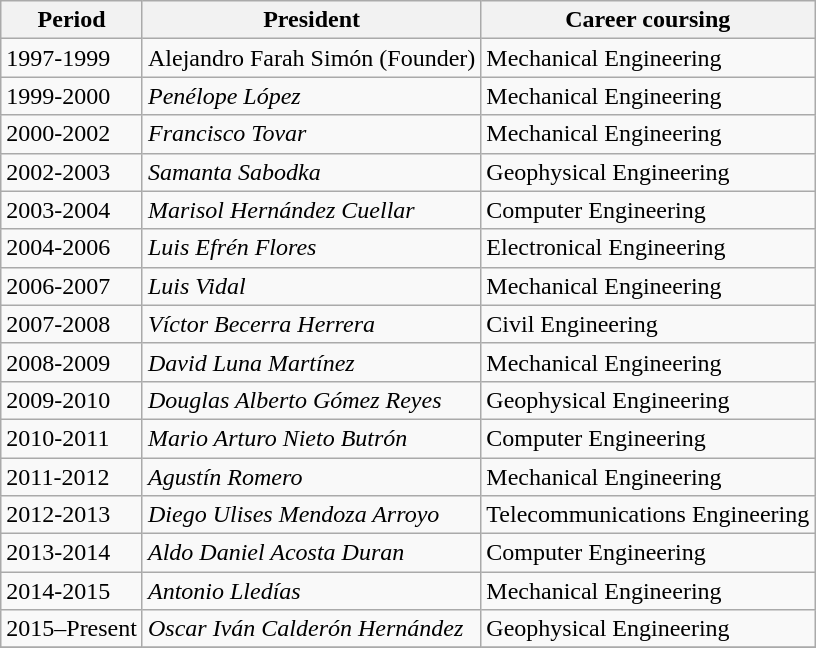<table class="wikitable">
<tr>
<th>Period</th>
<th>President</th>
<th>Career coursing</th>
</tr>
<tr>
<td>1997-1999</td>
<td>Alejandro Farah Simón (Founder)</td>
<td>Mechanical Engineering</td>
</tr>
<tr>
<td>1999-2000</td>
<td><em>Penélope López </em></td>
<td>Mechanical Engineering</td>
</tr>
<tr>
<td>2000-2002</td>
<td><em>Francisco Tovar</em></td>
<td>Mechanical Engineering</td>
</tr>
<tr>
<td>2002-2003</td>
<td><em>Samanta Sabodka</em></td>
<td>Geophysical Engineering</td>
</tr>
<tr>
<td>2003-2004</td>
<td><em>Marisol Hernández Cuellar</em></td>
<td>Computer Engineering</td>
</tr>
<tr>
<td>2004-2006</td>
<td><em>Luis Efrén Flores</em></td>
<td>Electronical Engineering</td>
</tr>
<tr>
<td>2006-2007</td>
<td><em>Luis Vidal</em></td>
<td>Mechanical Engineering</td>
</tr>
<tr>
<td>2007-2008</td>
<td><em>Víctor Becerra Herrera</em></td>
<td>Civil Engineering</td>
</tr>
<tr>
<td>2008-2009</td>
<td><em>David Luna Martínez</em></td>
<td>Mechanical Engineering</td>
</tr>
<tr>
<td>2009-2010</td>
<td><em>Douglas Alberto Gómez Reyes</em></td>
<td>Geophysical Engineering</td>
</tr>
<tr>
<td>2010-2011</td>
<td><em>Mario Arturo Nieto Butrón</em></td>
<td>Computer Engineering</td>
</tr>
<tr>
<td>2011-2012</td>
<td><em>Agustín Romero</em></td>
<td>Mechanical Engineering</td>
</tr>
<tr>
<td>2012-2013</td>
<td><em>Diego Ulises Mendoza Arroyo</em></td>
<td>Telecommunications Engineering</td>
</tr>
<tr>
<td>2013-2014</td>
<td><em>Aldo Daniel Acosta Duran</em></td>
<td>Computer Engineering</td>
</tr>
<tr>
<td>2014-2015</td>
<td><em>Antonio Lledías</em></td>
<td>Mechanical Engineering</td>
</tr>
<tr>
<td>2015–Present</td>
<td><em>Oscar Iván Calderón Hernández</em></td>
<td>Geophysical Engineering</td>
</tr>
<tr>
</tr>
</table>
